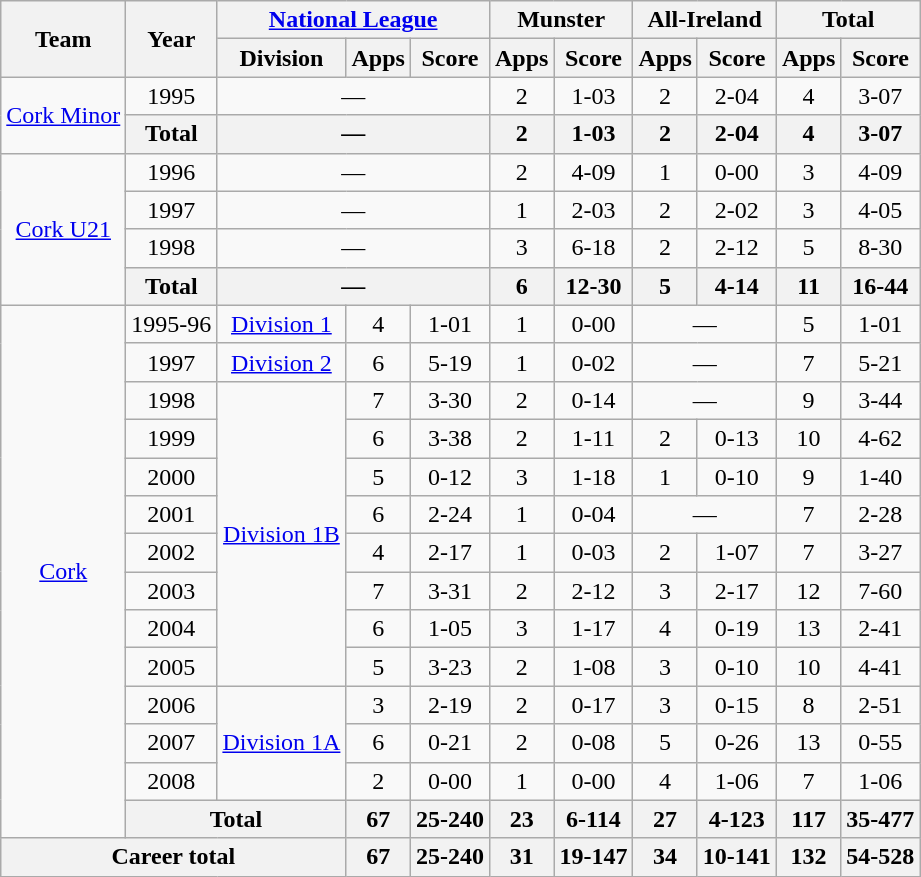<table class="wikitable" style="text-align:center">
<tr>
<th rowspan="2">Team</th>
<th rowspan="2">Year</th>
<th colspan="3"><a href='#'>National League</a></th>
<th colspan="2">Munster</th>
<th colspan="2">All-Ireland</th>
<th colspan="2">Total</th>
</tr>
<tr>
<th>Division</th>
<th>Apps</th>
<th>Score</th>
<th>Apps</th>
<th>Score</th>
<th>Apps</th>
<th>Score</th>
<th>Apps</th>
<th>Score</th>
</tr>
<tr>
<td rowspan="2"><a href='#'>Cork Minor</a></td>
<td>1995</td>
<td colspan=3>—</td>
<td>2</td>
<td>1-03</td>
<td>2</td>
<td>2-04</td>
<td>4</td>
<td>3-07</td>
</tr>
<tr>
<th>Total</th>
<th colspan=3>—</th>
<th>2</th>
<th>1-03</th>
<th>2</th>
<th>2-04</th>
<th>4</th>
<th>3-07</th>
</tr>
<tr>
<td rowspan="4"><a href='#'>Cork U21</a></td>
<td>1996</td>
<td colspan=3>—</td>
<td>2</td>
<td>4-09</td>
<td>1</td>
<td>0-00</td>
<td>3</td>
<td>4-09</td>
</tr>
<tr>
<td>1997</td>
<td colspan=3>—</td>
<td>1</td>
<td>2-03</td>
<td>2</td>
<td>2-02</td>
<td>3</td>
<td>4-05</td>
</tr>
<tr>
<td>1998</td>
<td colspan=3>—</td>
<td>3</td>
<td>6-18</td>
<td>2</td>
<td>2-12</td>
<td>5</td>
<td>8-30</td>
</tr>
<tr>
<th>Total</th>
<th colspan=3>—</th>
<th>6</th>
<th>12-30</th>
<th>5</th>
<th>4-14</th>
<th>11</th>
<th>16-44</th>
</tr>
<tr>
<td rowspan="14"><a href='#'>Cork</a></td>
<td>1995-96</td>
<td rowspan="1"><a href='#'>Division 1</a></td>
<td>4</td>
<td>1-01</td>
<td>1</td>
<td>0-00</td>
<td colspan=2>—</td>
<td>5</td>
<td>1-01</td>
</tr>
<tr>
<td>1997</td>
<td rowspan="1"><a href='#'>Division 2</a></td>
<td>6</td>
<td>5-19</td>
<td>1</td>
<td>0-02</td>
<td colspan=2>—</td>
<td>7</td>
<td>5-21</td>
</tr>
<tr>
<td>1998</td>
<td rowspan="8"><a href='#'>Division 1B</a></td>
<td>7</td>
<td>3-30</td>
<td>2</td>
<td>0-14</td>
<td colspan=2>—</td>
<td>9</td>
<td>3-44</td>
</tr>
<tr>
<td>1999</td>
<td>6</td>
<td>3-38</td>
<td>2</td>
<td>1-11</td>
<td>2</td>
<td>0-13</td>
<td>10</td>
<td>4-62</td>
</tr>
<tr>
<td>2000</td>
<td>5</td>
<td>0-12</td>
<td>3</td>
<td>1-18</td>
<td>1</td>
<td>0-10</td>
<td>9</td>
<td>1-40</td>
</tr>
<tr>
<td>2001</td>
<td>6</td>
<td>2-24</td>
<td>1</td>
<td>0-04</td>
<td colspan=2>—</td>
<td>7</td>
<td>2-28</td>
</tr>
<tr>
<td>2002</td>
<td>4</td>
<td>2-17</td>
<td>1</td>
<td>0-03</td>
<td>2</td>
<td>1-07</td>
<td>7</td>
<td>3-27</td>
</tr>
<tr>
<td>2003</td>
<td>7</td>
<td>3-31</td>
<td>2</td>
<td>2-12</td>
<td>3</td>
<td>2-17</td>
<td>12</td>
<td>7-60</td>
</tr>
<tr>
<td>2004</td>
<td>6</td>
<td>1-05</td>
<td>3</td>
<td>1-17</td>
<td>4</td>
<td>0-19</td>
<td>13</td>
<td>2-41</td>
</tr>
<tr>
<td>2005</td>
<td>5</td>
<td>3-23</td>
<td>2</td>
<td>1-08</td>
<td>3</td>
<td>0-10</td>
<td>10</td>
<td>4-41</td>
</tr>
<tr>
<td>2006</td>
<td rowspan="3"><a href='#'>Division 1A</a></td>
<td>3</td>
<td>2-19</td>
<td>2</td>
<td>0-17</td>
<td>3</td>
<td>0-15</td>
<td>8</td>
<td>2-51</td>
</tr>
<tr>
<td>2007</td>
<td>6</td>
<td>0-21</td>
<td>2</td>
<td>0-08</td>
<td>5</td>
<td>0-26</td>
<td>13</td>
<td>0-55</td>
</tr>
<tr>
<td>2008</td>
<td>2</td>
<td>0-00</td>
<td>1</td>
<td>0-00</td>
<td>4</td>
<td>1-06</td>
<td>7</td>
<td>1-06</td>
</tr>
<tr>
<th colspan=2>Total</th>
<th>67</th>
<th>25-240</th>
<th>23</th>
<th>6-114</th>
<th>27</th>
<th>4-123</th>
<th>117</th>
<th>35-477</th>
</tr>
<tr>
<th colspan="3">Career total</th>
<th>67</th>
<th>25-240</th>
<th>31</th>
<th>19-147</th>
<th>34</th>
<th>10-141</th>
<th>132</th>
<th>54-528</th>
</tr>
</table>
